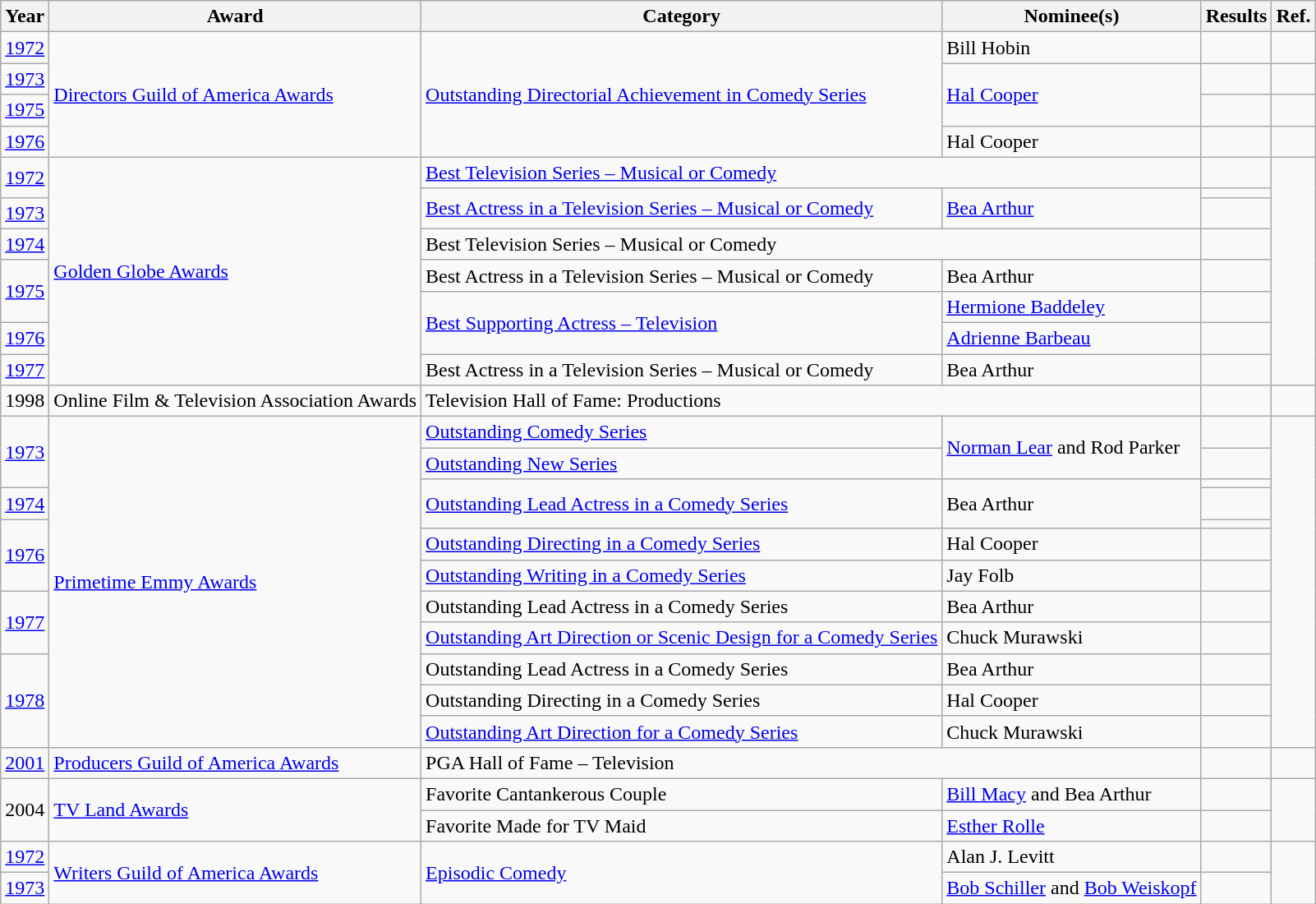<table class="wikitable plainrowheaders">
<tr>
<th>Year</th>
<th>Award</th>
<th>Category</th>
<th>Nominee(s)</th>
<th>Results</th>
<th>Ref.</th>
</tr>
<tr>
<td><a href='#'>1972</a></td>
<td rowspan="4"><a href='#'>Directors Guild of America Awards</a></td>
<td rowspan="4"><a href='#'>Outstanding Directorial Achievement in Comedy Series</a></td>
<td>Bill Hobin </td>
<td></td>
<td align="center"></td>
</tr>
<tr>
<td><a href='#'>1973</a></td>
<td rowspan="2"><a href='#'>Hal Cooper</a></td>
<td></td>
<td align="center"></td>
</tr>
<tr>
<td><a href='#'>1975</a></td>
<td></td>
<td align="center"></td>
</tr>
<tr>
<td><a href='#'>1976</a></td>
<td>Hal Cooper </td>
<td></td>
<td align="center"></td>
</tr>
<tr>
<td rowspan="2"><a href='#'>1972</a></td>
<td rowspan="8"><a href='#'>Golden Globe Awards</a></td>
<td colspan="2"><a href='#'>Best Television Series – Musical or Comedy</a></td>
<td></td>
<td align="center" rowspan="8"></td>
</tr>
<tr>
<td rowspan="2"><a href='#'>Best Actress in a Television Series – Musical or Comedy</a></td>
<td rowspan="2"><a href='#'>Bea Arthur</a></td>
<td></td>
</tr>
<tr>
<td><a href='#'>1973</a></td>
<td></td>
</tr>
<tr>
<td><a href='#'>1974</a></td>
<td colspan="2">Best Television Series – Musical or Comedy</td>
<td></td>
</tr>
<tr>
<td rowspan="2"><a href='#'>1975</a></td>
<td>Best Actress in a Television Series – Musical or Comedy</td>
<td>Bea Arthur</td>
<td></td>
</tr>
<tr>
<td rowspan="2"><a href='#'>Best Supporting Actress – Television</a></td>
<td><a href='#'>Hermione Baddeley</a></td>
<td></td>
</tr>
<tr>
<td><a href='#'>1976</a></td>
<td><a href='#'>Adrienne Barbeau</a></td>
<td></td>
</tr>
<tr>
<td><a href='#'>1977</a></td>
<td>Best Actress in a Television Series – Musical or Comedy</td>
<td>Bea Arthur</td>
<td></td>
</tr>
<tr>
<td>1998</td>
<td>Online Film & Television Association Awards</td>
<td colspan="2">Television Hall of Fame: Productions</td>
<td></td>
<td align="center"></td>
</tr>
<tr>
<td rowspan="3"><a href='#'>1973</a></td>
<td rowspan="12"><a href='#'>Primetime Emmy Awards</a></td>
<td><a href='#'>Outstanding Comedy Series</a></td>
<td rowspan="2"><a href='#'>Norman Lear</a> and Rod Parker</td>
<td></td>
<td align="center" rowspan="12"></td>
</tr>
<tr>
<td><a href='#'>Outstanding New Series</a></td>
<td></td>
</tr>
<tr>
<td rowspan="3"><a href='#'>Outstanding Lead Actress in a Comedy Series</a></td>
<td rowspan="3">Bea Arthur</td>
<td></td>
</tr>
<tr>
<td><a href='#'>1974</a></td>
<td></td>
</tr>
<tr>
<td rowspan="3"><a href='#'>1976</a></td>
<td></td>
</tr>
<tr>
<td><a href='#'>Outstanding Directing in a Comedy Series</a></td>
<td>Hal Cooper </td>
<td></td>
</tr>
<tr>
<td><a href='#'>Outstanding Writing in a Comedy Series</a></td>
<td>Jay Folb </td>
<td></td>
</tr>
<tr>
<td rowspan="2"><a href='#'>1977</a></td>
<td>Outstanding Lead Actress in a Comedy Series</td>
<td>Bea Arthur </td>
<td></td>
</tr>
<tr>
<td><a href='#'>Outstanding Art Direction or Scenic Design for a Comedy Series</a></td>
<td>Chuck Murawski </td>
<td></td>
</tr>
<tr>
<td rowspan="3"><a href='#'>1978</a></td>
<td>Outstanding Lead Actress in a Comedy Series</td>
<td>Bea Arthur</td>
<td></td>
</tr>
<tr>
<td>Outstanding Directing in a Comedy Series</td>
<td>Hal Cooper </td>
<td></td>
</tr>
<tr>
<td><a href='#'>Outstanding Art Direction for a Comedy Series</a></td>
<td>Chuck Murawski </td>
<td></td>
</tr>
<tr>
<td><a href='#'>2001</a></td>
<td><a href='#'>Producers Guild of America Awards</a></td>
<td colspan="2">PGA Hall of Fame – Television</td>
<td></td>
<td align="center"></td>
</tr>
<tr>
<td rowspan="2">2004</td>
<td rowspan="2"><a href='#'>TV Land Awards</a></td>
<td>Favorite Cantankerous Couple</td>
<td><a href='#'>Bill Macy</a> and Bea Arthur</td>
<td></td>
<td align="center" rowspan="2"></td>
</tr>
<tr>
<td>Favorite Made for TV Maid</td>
<td><a href='#'>Esther Rolle</a></td>
<td></td>
</tr>
<tr>
<td><a href='#'>1972</a></td>
<td rowspan="2"><a href='#'>Writers Guild of America Awards</a></td>
<td rowspan="2"><a href='#'>Episodic Comedy</a></td>
<td>Alan J. Levitt </td>
<td></td>
<td align="center" rowspan="2"></td>
</tr>
<tr>
<td><a href='#'>1973</a></td>
<td><a href='#'>Bob Schiller</a> and <a href='#'>Bob Weiskopf</a> <br> </td>
<td></td>
</tr>
</table>
